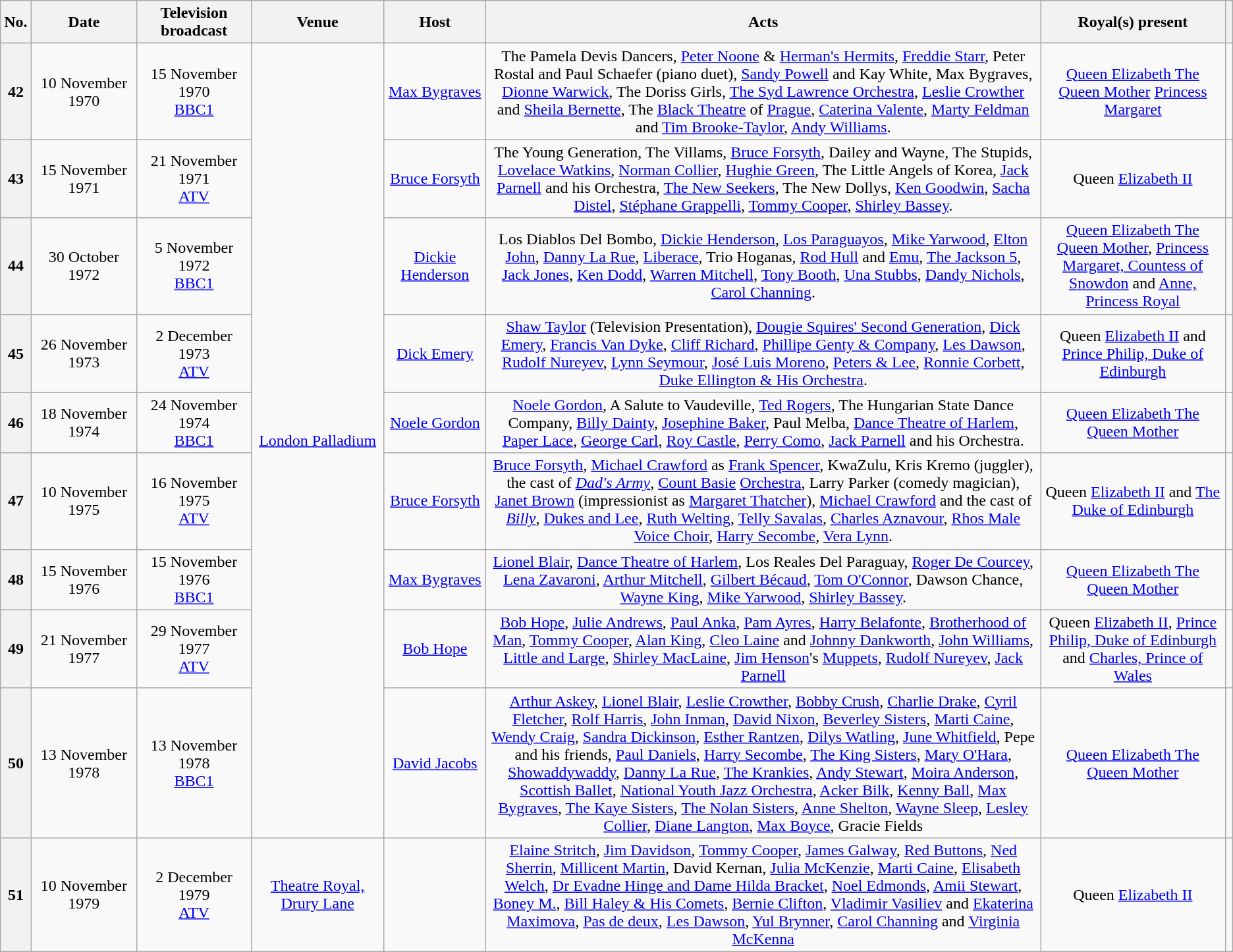<table class="wikitable" border="1" style="text-align:center">
<tr>
<th>No.</th>
<th>Date</th>
<th>Television broadcast</th>
<th>Venue</th>
<th>Host</th>
<th width=45%>Acts</th>
<th width=15%>Royal(s) present</th>
<th></th>
</tr>
<tr>
<th>42</th>
<td>10 November 1970</td>
<td>15 November 1970<br><a href='#'>BBC1</a></td>
<td rowspan="9"><a href='#'>London Palladium</a></td>
<td><a href='#'>Max Bygraves</a></td>
<td>The Pamela Devis Dancers, <a href='#'>Peter Noone</a> & <a href='#'>Herman's Hermits</a>, <a href='#'>Freddie Starr</a>, Peter Rostal and Paul Schaefer (piano duet), <a href='#'>Sandy Powell</a> and Kay White, Max Bygraves, <a href='#'>Dionne Warwick</a>, The Doriss Girls, <a href='#'>The Syd Lawrence Orchestra</a>, <a href='#'>Leslie Crowther</a> and <a href='#'>Sheila Bernette</a>, The <a href='#'>Black Theatre</a> of <a href='#'>Prague</a>, <a href='#'>Caterina Valente</a>, <a href='#'>Marty Feldman</a> and <a href='#'>Tim Brooke-Taylor</a>, <a href='#'>Andy Williams</a>.</td>
<td><a href='#'>Queen Elizabeth The Queen Mother</a> <a href='#'>Princess Margaret</a></td>
<td></td>
</tr>
<tr>
<th>43</th>
<td>15 November 1971</td>
<td>21 November 1971<br><a href='#'>ATV</a></td>
<td><a href='#'>Bruce Forsyth</a></td>
<td>The Young Generation, The Villams, <a href='#'>Bruce Forsyth</a>, Dailey and Wayne, The Stupids, <a href='#'>Lovelace Watkins</a>, <a href='#'>Norman Collier</a>, <a href='#'>Hughie Green</a>, The Little Angels of Korea, <a href='#'>Jack Parnell</a> and his Orchestra, <a href='#'>The New Seekers</a>, The New Dollys, <a href='#'>Ken Goodwin</a>, <a href='#'>Sacha Distel</a>, <a href='#'>Stéphane Grappelli</a>, <a href='#'>Tommy Cooper</a>, <a href='#'>Shirley Bassey</a>.</td>
<td>Queen <a href='#'>Elizabeth II</a></td>
<td></td>
</tr>
<tr>
<th>44</th>
<td>30 October 1972</td>
<td>5 November 1972<br><a href='#'>BBC1</a></td>
<td><a href='#'>Dickie Henderson</a></td>
<td>Los Diablos Del Bombo, <a href='#'>Dickie Henderson</a>, <a href='#'>Los Paraguayos</a>, <a href='#'>Mike Yarwood</a>, <a href='#'>Elton John</a>, <a href='#'>Danny La Rue</a>, <a href='#'>Liberace</a>, Trio Hoganas, <a href='#'>Rod Hull</a> and <a href='#'>Emu</a>, <a href='#'>The Jackson 5</a>, <a href='#'>Jack Jones</a>, <a href='#'>Ken Dodd</a>, <a href='#'>Warren Mitchell</a>, <a href='#'>Tony Booth</a>, <a href='#'>Una Stubbs</a>, <a href='#'>Dandy Nichols</a>, <a href='#'>Carol Channing</a>.</td>
<td><a href='#'>Queen Elizabeth The Queen Mother</a>, <a href='#'>Princess Margaret, Countess of Snowdon</a> and <a href='#'>Anne, Princess Royal</a></td>
<td></td>
</tr>
<tr>
<th>45</th>
<td>26 November 1973</td>
<td>2 December 1973<br><a href='#'>ATV</a></td>
<td><a href='#'>Dick Emery</a></td>
<td><a href='#'>Shaw Taylor</a> (Television Presentation), <a href='#'>Dougie Squires' Second Generation</a>, <a href='#'>Dick Emery</a>, <a href='#'>Francis Van Dyke</a>, <a href='#'>Cliff Richard</a>, <a href='#'>Phillipe Genty & Company</a>, <a href='#'>Les Dawson</a>, <a href='#'>Rudolf Nureyev</a>, <a href='#'>Lynn Seymour</a>, <a href='#'>José Luis Moreno</a>, <a href='#'>Peters & Lee</a>, <a href='#'>Ronnie Corbett</a>, <a href='#'>Duke Ellington & His Orchestra</a>.</td>
<td>Queen <a href='#'>Elizabeth II</a> and <a href='#'>Prince Philip, Duke of Edinburgh</a></td>
<td></td>
</tr>
<tr>
<th>46</th>
<td>18 November 1974</td>
<td>24 November 1974<br><a href='#'>BBC1</a></td>
<td><a href='#'>Noele Gordon</a></td>
<td><a href='#'>Noele Gordon</a>, A Salute to Vaudeville, <a href='#'>Ted Rogers</a>, The Hungarian State Dance Company, <a href='#'>Billy Dainty</a>, <a href='#'>Josephine Baker</a>, Paul Melba, <a href='#'>Dance Theatre of Harlem</a>, <a href='#'>Paper Lace</a>, <a href='#'>George Carl</a>, <a href='#'>Roy Castle</a>, <a href='#'>Perry Como</a>, <a href='#'>Jack Parnell</a> and his Orchestra.</td>
<td><a href='#'>Queen Elizabeth The Queen Mother</a></td>
<td></td>
</tr>
<tr>
<th>47</th>
<td>10 November 1975</td>
<td>16 November 1975<br><a href='#'>ATV</a></td>
<td><a href='#'>Bruce Forsyth</a></td>
<td><a href='#'>Bruce Forsyth</a>, <a href='#'>Michael Crawford</a> as <a href='#'>Frank Spencer</a>, KwaZulu, Kris Kremo (juggler), the cast of <em><a href='#'>Dad's Army</a></em>, <a href='#'>Count Basie</a> <a href='#'>Orchestra</a>, Larry Parker (comedy magician), <a href='#'>Janet Brown</a> (impressionist as <a href='#'>Margaret Thatcher</a>), <a href='#'>Michael Crawford</a> and the cast of <em><a href='#'>Billy</a></em>, <a href='#'>Dukes and Lee</a>, <a href='#'>Ruth Welting</a>, <a href='#'>Telly Savalas</a>, <a href='#'>Charles Aznavour</a>, <a href='#'>Rhos Male Voice Choir</a>, <a href='#'>Harry Secombe</a>, <a href='#'>Vera Lynn</a>.</td>
<td>Queen <a href='#'>Elizabeth II</a> and <a href='#'>The Duke of Edinburgh</a></td>
<td></td>
</tr>
<tr>
<th>48</th>
<td>15 November 1976</td>
<td>15 November 1976<br><a href='#'>BBC1</a></td>
<td><a href='#'>Max Bygraves</a></td>
<td><a href='#'>Lionel Blair</a>, <a href='#'>Dance Theatre of Harlem</a>, Los Reales Del Paraguay, <a href='#'>Roger De Courcey</a>, <a href='#'>Lena Zavaroni</a>, <a href='#'>Arthur Mitchell</a>, <a href='#'>Gilbert Bécaud</a>, <a href='#'>Tom O'Connor</a>, Dawson Chance, <a href='#'>Wayne King</a>, <a href='#'>Mike Yarwood</a>, <a href='#'>Shirley Bassey</a>.</td>
<td><a href='#'>Queen Elizabeth The Queen Mother</a></td>
<td></td>
</tr>
<tr>
<th>49</th>
<td>21 November 1977</td>
<td>29 November 1977<br><a href='#'>ATV</a></td>
<td><a href='#'>Bob Hope</a></td>
<td><a href='#'>Bob Hope</a>, <a href='#'>Julie Andrews</a>, <a href='#'>Paul Anka</a>, <a href='#'>Pam Ayres</a>, <a href='#'>Harry Belafonte</a>, <a href='#'>Brotherhood of Man</a>, <a href='#'>Tommy Cooper</a>, <a href='#'>Alan King</a>, <a href='#'>Cleo Laine</a> and <a href='#'>Johnny Dankworth</a>, <a href='#'>John Williams</a>, <a href='#'>Little and Large</a>, <a href='#'>Shirley MacLaine</a>, <a href='#'>Jim Henson</a>'s <a href='#'>Muppets</a>, <a href='#'>Rudolf Nureyev</a>, <a href='#'>Jack Parnell</a></td>
<td>Queen <a href='#'>Elizabeth II</a>, <a href='#'>Prince Philip, Duke of Edinburgh</a> and <a href='#'>Charles, Prince of Wales</a></td>
<td></td>
</tr>
<tr>
<th>50</th>
<td>13 November 1978</td>
<td>13 November 1978<br><a href='#'>BBC1</a></td>
<td><a href='#'>David Jacobs</a></td>
<td><a href='#'>Arthur Askey</a>, <a href='#'>Lionel Blair</a>, <a href='#'>Leslie Crowther</a>, <a href='#'>Bobby Crush</a>, <a href='#'>Charlie Drake</a>, <a href='#'>Cyril Fletcher</a>, <a href='#'>Rolf Harris</a>, <a href='#'>John Inman</a>, <a href='#'>David Nixon</a>, <a href='#'>Beverley Sisters</a>, <a href='#'>Marti Caine</a>, <a href='#'>Wendy Craig</a>, <a href='#'>Sandra Dickinson</a>, <a href='#'>Esther Rantzen</a>, <a href='#'>Dilys Watling</a>, <a href='#'>June Whitfield</a>, Pepe and his friends, <a href='#'>Paul Daniels</a>, <a href='#'>Harry Secombe</a>, <a href='#'>The King Sisters</a>, <a href='#'>Mary O'Hara</a>, <a href='#'>Showaddywaddy</a>, <a href='#'>Danny La Rue</a>, <a href='#'>The Krankies</a>, <a href='#'>Andy Stewart</a>, <a href='#'>Moira Anderson</a>, <a href='#'>Scottish Ballet</a>, <a href='#'>National Youth Jazz Orchestra</a>, <a href='#'>Acker Bilk</a>, <a href='#'>Kenny Ball</a>, <a href='#'>Max Bygraves</a>, <a href='#'>The Kaye Sisters</a>, <a href='#'>The Nolan Sisters</a>, <a href='#'>Anne Shelton</a>, <a href='#'>Wayne Sleep</a>, <a href='#'>Lesley Collier</a>, <a href='#'>Diane Langton</a>, <a href='#'>Max Boyce</a>, Gracie Fields</td>
<td><a href='#'>Queen Elizabeth The Queen Mother</a></td>
<td></td>
</tr>
<tr>
<th>51</th>
<td>10 November 1979</td>
<td>2 December 1979<br><a href='#'>ATV</a></td>
<td><a href='#'>Theatre Royal, Drury Lane</a></td>
<td></td>
<td><a href='#'>Elaine Stritch</a>, <a href='#'>Jim Davidson</a>, <a href='#'>Tommy Cooper</a>, <a href='#'>James Galway</a>, <a href='#'>Red Buttons</a>, <a href='#'>Ned Sherrin</a>, <a href='#'>Millicent Martin</a>, David Kernan, <a href='#'>Julia McKenzie</a>, <a href='#'>Marti Caine</a>, <a href='#'>Elisabeth Welch</a>, <a href='#'>Dr Evadne Hinge and Dame Hilda Bracket</a>, <a href='#'>Noel Edmonds</a>, <a href='#'>Amii Stewart</a>, <a href='#'>Boney M.</a>, <a href='#'>Bill Haley & His Comets</a>, <a href='#'>Bernie Clifton</a>, <a href='#'>Vladimir Vasiliev</a> and <a href='#'>Ekaterina Maximova</a>, <a href='#'>Pas de deux</a>, <a href='#'>Les Dawson</a>, <a href='#'>Yul Brynner</a>, <a href='#'>Carol Channing</a> and <a href='#'>Virginia McKenna</a></td>
<td>Queen <a href='#'>Elizabeth II</a></td>
<td></td>
</tr>
</table>
